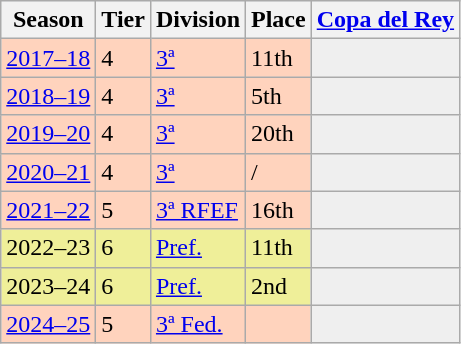<table class="wikitable">
<tr style="background:#f0f6fa;">
<th>Season</th>
<th>Tier</th>
<th>Division</th>
<th>Place</th>
<th><a href='#'>Copa del Rey</a></th>
</tr>
<tr>
<td style="background:#FFD3BD;"><a href='#'>2017–18</a></td>
<td style="background:#FFD3BD;">4</td>
<td style="background:#FFD3BD;"><a href='#'>3ª</a></td>
<td style="background:#FFD3BD;">11th</td>
<th style="background:#efefef;"></th>
</tr>
<tr>
<td style="background:#FFD3BD;"><a href='#'>2018–19</a></td>
<td style="background:#FFD3BD;">4</td>
<td style="background:#FFD3BD;"><a href='#'>3ª</a></td>
<td style="background:#FFD3BD;">5th</td>
<th style="background:#efefef;"></th>
</tr>
<tr>
<td style="background:#FFD3BD;"><a href='#'>2019–20</a></td>
<td style="background:#FFD3BD;">4</td>
<td style="background:#FFD3BD;"><a href='#'>3ª</a></td>
<td style="background:#FFD3BD;">20th</td>
<th style="background:#efefef;"></th>
</tr>
<tr>
<td style="background:#FFD3BD;"><a href='#'>2020–21</a></td>
<td style="background:#FFD3BD;">4</td>
<td style="background:#FFD3BD;"><a href='#'>3ª</a></td>
<td style="background:#FFD3BD;"> / </td>
<th style="background:#efefef;"></th>
</tr>
<tr>
<td style="background:#FFD3BD;"><a href='#'>2021–22</a></td>
<td style="background:#FFD3BD;">5</td>
<td style="background:#FFD3BD;"><a href='#'>3ª RFEF</a></td>
<td style="background:#FFD3BD;">16th</td>
<th style="background:#efefef;"></th>
</tr>
<tr>
<td style="background:#EFEF99;">2022–23</td>
<td style="background:#EFEF99;">6</td>
<td style="background:#EFEF99;"><a href='#'>Pref.</a></td>
<td style="background:#EFEF99;">11th</td>
<th style="background:#efefef;"></th>
</tr>
<tr>
<td style="background:#EFEF99;">2023–24</td>
<td style="background:#EFEF99;">6</td>
<td style="background:#EFEF99;"><a href='#'>Pref.</a></td>
<td style="background:#EFEF99;">2nd</td>
<th style="background:#efefef;"></th>
</tr>
<tr>
<td style="background:#FFD3BD;"><a href='#'>2024–25</a></td>
<td style="background:#FFD3BD;">5</td>
<td style="background:#FFD3BD;"><a href='#'>3ª Fed.</a></td>
<td style="background:#FFD3BD;"></td>
<th style="background:#efefef;"></th>
</tr>
</table>
